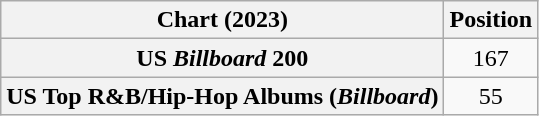<table class="wikitable sortable plainrowheaders" style="text-align:center">
<tr>
<th scope="col">Chart (2023)</th>
<th scope="col">Position</th>
</tr>
<tr>
<th scope="row">US <em>Billboard</em> 200</th>
<td>167</td>
</tr>
<tr>
<th scope="row">US Top R&B/Hip-Hop Albums (<em>Billboard</em>)</th>
<td>55</td>
</tr>
</table>
